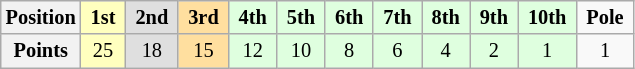<table class="wikitable" style="font-size:85%; text-align:center">
<tr>
<th>Position</th>
<td style="background:#FFFFBF;"> <strong>1st</strong> </td>
<td style="background:#DFDFDF;"> <strong>2nd</strong> </td>
<td style="background:#FFDF9F;"> <strong>3rd</strong> </td>
<td style="background:#DFFFDF;"> <strong>4th</strong> </td>
<td style="background:#DFFFDF;"> <strong>5th</strong> </td>
<td style="background:#DFFFDF;"> <strong>6th</strong> </td>
<td style="background:#DFFFDF;"> <strong>7th</strong> </td>
<td style="background:#DFFFDF;"> <strong>8th</strong> </td>
<td style="background:#DFFFDF;"> <strong>9th</strong> </td>
<td style="background:#DFFFDF;"> <strong>10th</strong> </td>
<td> <strong>Pole</strong> </td>
</tr>
<tr>
<th>Points</th>
<td style="background:#FFFFBF;">25</td>
<td style="background:#DFDFDF;">18</td>
<td style="background:#FFDF9F;">15</td>
<td style="background:#DFFFDF;">12</td>
<td style="background:#DFFFDF;">10</td>
<td style="background:#DFFFDF;">8</td>
<td style="background:#DFFFDF;">6</td>
<td style="background:#DFFFDF;">4</td>
<td style="background:#DFFFDF;">2</td>
<td style="background:#DFFFDF;">1</td>
<td>1</td>
</tr>
</table>
